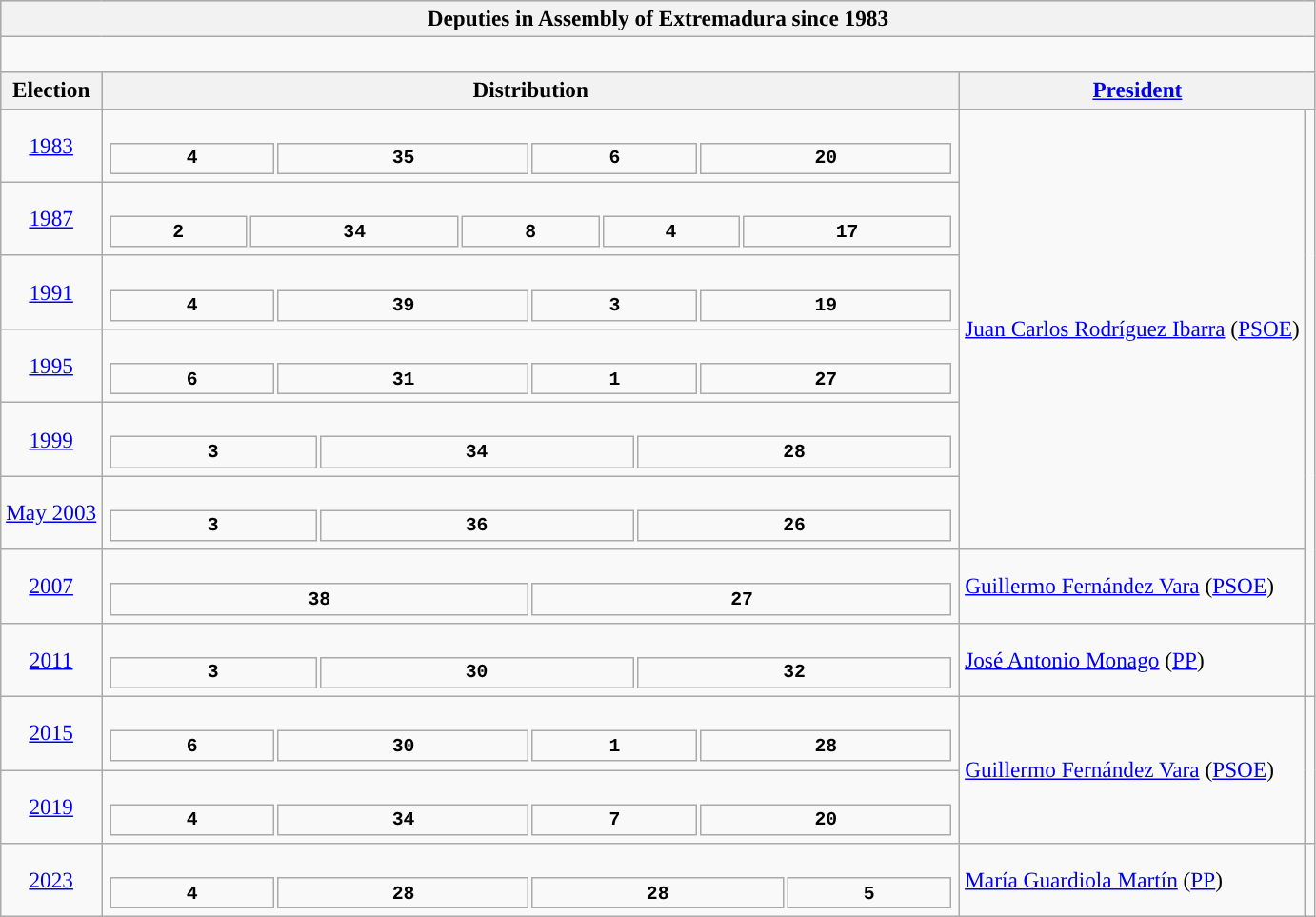<table class="wikitable" style="font-size:97%;">
<tr bgcolor="#CCCCCC">
<th colspan="4">Deputies in Assembly of Extremadura since 1983</th>
</tr>
<tr>
<td colspan="4"><br>















</td>
</tr>
<tr bgcolor="#CCCCCC">
<th>Election</th>
<th>Distribution</th>
<th colspan="2"><a href='#'>President</a></th>
</tr>
<tr>
<td align=center><a href='#'>1983</a></td>
<td><br><table style="width:45em; font-size:85%; text-align:center; font-family:Courier New;">
<tr style="font-weight:bold">
<td style="background:">4</td>
<td style="background:">35</td>
<td style="background:">6</td>
<td style="background:">20</td>
</tr>
</table>
</td>
<td rowspan="6"><a href='#'>Juan Carlos Rodríguez Ibarra</a> (<a href='#'>PSOE</a>)</td>
<td rowspan="7" style="background:"></td>
</tr>
<tr>
<td align=center><a href='#'>1987</a></td>
<td><br><table style="width:45em; font-size:85%; text-align:center; font-family:Courier New;">
<tr style="font-weight:bold">
<td style="background:">2</td>
<td style="background:">34</td>
<td style="background:">8</td>
<td style="background:">4</td>
<td style="background:">17</td>
</tr>
</table>
</td>
</tr>
<tr>
<td align=center><a href='#'>1991</a></td>
<td><br><table style="width:45em; font-size:85%; text-align:center; font-family:Courier New;">
<tr style="font-weight:bold">
<td style="background:">4</td>
<td style="background:">39</td>
<td style="background:">3</td>
<td style="background:">19</td>
</tr>
</table>
</td>
</tr>
<tr>
<td align=center><a href='#'>1995</a></td>
<td><br><table style="width:45em; font-size:85%; text-align:center; font-family:Courier New;">
<tr style="font-weight:bold">
<td style="background:">6</td>
<td style="background:">31</td>
<td style="background:">1</td>
<td style="background:">27</td>
</tr>
</table>
</td>
</tr>
<tr>
<td align=center><a href='#'>1999</a></td>
<td><br><table style="width:45em; font-size:85%; text-align:center; font-family:Courier New;">
<tr style="font-weight:bold">
<td style="background:">3</td>
<td style="background:">34</td>
<td style="background:">28</td>
</tr>
</table>
</td>
</tr>
<tr>
<td align=center><a href='#'>May 2003</a></td>
<td><br><table style="width:45em; font-size:85%; text-align:center; font-family:Courier New;">
<tr style="font-weight:bold">
<td style="background:">3</td>
<td style="background:">36</td>
<td style="background:">26</td>
</tr>
</table>
</td>
</tr>
<tr>
<td align="center"><a href='#'>2007</a></td>
<td><br><table style="width:45em; font-size:85%; text-align:center; font-family:Courier New;">
<tr style="font-weight:bold">
<td style="background:">38</td>
<td style="background:">27</td>
</tr>
</table>
</td>
<td><a href='#'>Guillermo Fernández Vara</a> (<a href='#'>PSOE</a>)</td>
</tr>
<tr>
<td align=center><a href='#'>2011</a></td>
<td><br><table style="width:45em; font-size:85%; text-align:center; font-family:Courier New;">
<tr style="font-weight:bold">
<td style="background:">3</td>
<td style="background:">30</td>
<td style="background:">32</td>
</tr>
</table>
</td>
<td><a href='#'>José Antonio Monago</a> (<a href='#'>PP</a>)</td>
<td style="background:"></td>
</tr>
<tr>
<td align=center><a href='#'>2015</a></td>
<td><br><table style="width:45em; font-size:85%; text-align:center; font-family:Courier New;">
<tr style="font-weight:bold">
<td style="background:">6</td>
<td style="background:">30</td>
<td style="background:">1</td>
<td style="background:">28</td>
</tr>
</table>
</td>
<td rowspan="2"><a href='#'>Guillermo Fernández Vara</a> (<a href='#'>PSOE</a>)</td>
<td rowspan="2" style="background:"></td>
</tr>
<tr>
<td align=center><a href='#'>2019</a></td>
<td><br><table style="width:45em; font-size:85%; text-align:center; font-family:Courier New;">
<tr style="font-weight:bold">
<td style="background:">4</td>
<td style="background:">34</td>
<td style="background:">7</td>
<td style="background:">20</td>
</tr>
</table>
</td>
</tr>
<tr>
<td align=center><a href='#'>2023</a></td>
<td><br><table style="width:45em; font-size:85%; text-align:center; font-family:Courier New;">
<tr style="font-weight:bold">
<td style="background:">4</td>
<td style="background:">28</td>
<td style="background:">28</td>
<td style="background:">5</td>
</tr>
</table>
</td>
<td><a href='#'>María Guardiola Martín</a> (<a href='#'>PP</a>)</td>
<td style="background:"></td>
</tr>
</table>
